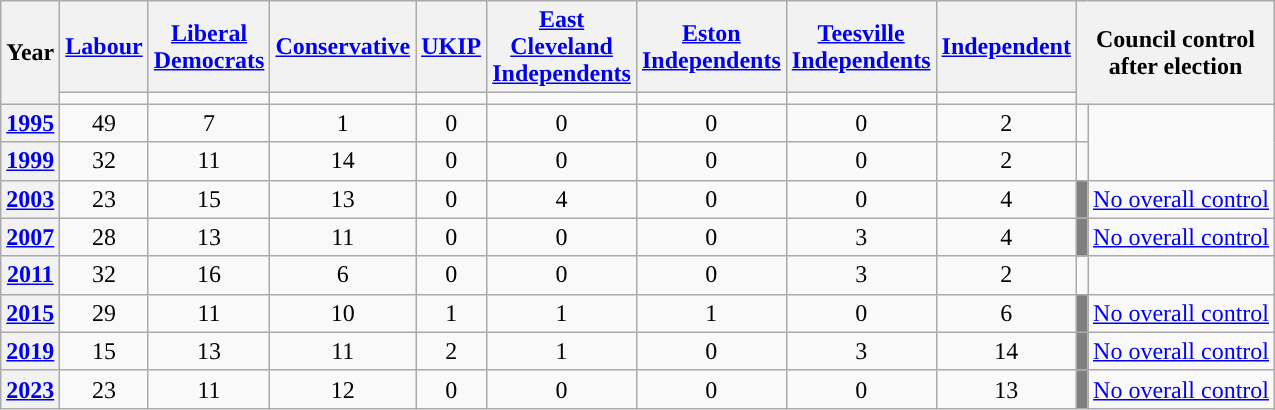<table class="wikitable plainrowheaders" style="text-align:center">
<tr>
<th scope="col" rowspan="2">Year</th>
<th scope="col"><a href='#'>Labour</a></th>
<th scope="col" style="width:1px"><a href='#'>Liberal Democrats</a></th>
<th scope="col"><a href='#'>Conservative</a></th>
<th scope="col"><a href='#'>UKIP</a></th>
<th scope="col" style="width:1px"><a href='#'>East Cleveland Independents</a></th>
<th scope="col" style="width:1px"><a href='#'>Eston Independents</a></th>
<th scope="col" style="width:1px"><a href='#'>Teesville Independents</a></th>
<th scope="col"><a href='#'>Independent</a></th>
<th scope="col" rowspan="2" colspan="2">Council control<br>after election</th>
</tr>
<tr>
<td style="background:"></td>
<td style="background:"></td>
<td style="background:"></td>
<td style="background:"></td>
<td style="background:"></td>
<td style="background:"></td>
<td style="background:"></td>
<td style="background:"></td>
</tr>
<tr>
<th scope="row"><a href='#'>1995</a></th>
<td>49</td>
<td>7</td>
<td>1</td>
<td>0</td>
<td>0</td>
<td>0</td>
<td>0</td>
<td>2</td>
<td></td>
</tr>
<tr>
<th scope="row"><a href='#'>1999</a></th>
<td>32</td>
<td>11</td>
<td>14</td>
<td>0</td>
<td>0</td>
<td>0</td>
<td>0</td>
<td>2</td>
<td></td>
</tr>
<tr>
<th scope="row"><a href='#'>2003</a></th>
<td>23</td>
<td>15</td>
<td>13</td>
<td>0</td>
<td>4</td>
<td>0</td>
<td>0</td>
<td>4</td>
<td bgcolor=grey></td>
<td><a href='#'>No overall control</a></td>
</tr>
<tr>
<th scope="row"><a href='#'>2007</a></th>
<td>28</td>
<td>13</td>
<td>11</td>
<td>0</td>
<td>0</td>
<td>0</td>
<td>3</td>
<td>4</td>
<td bgcolor=grey></td>
<td><a href='#'>No overall control</a></td>
</tr>
<tr>
<th scope="row"><a href='#'>2011</a></th>
<td>32</td>
<td>16</td>
<td>6</td>
<td>0</td>
<td>0</td>
<td>0</td>
<td>3</td>
<td>2</td>
<td></td>
</tr>
<tr>
<th scope="row"><a href='#'>2015</a></th>
<td>29</td>
<td>11</td>
<td>10</td>
<td>1</td>
<td>1</td>
<td>1</td>
<td>0</td>
<td>6</td>
<td bgcolor=grey></td>
<td><a href='#'>No overall control</a></td>
</tr>
<tr>
<th scope="row"><a href='#'>2019</a></th>
<td>15</td>
<td>13</td>
<td>11</td>
<td>2</td>
<td>1</td>
<td>0</td>
<td>3</td>
<td>14</td>
<td bgcolor=grey></td>
<td><a href='#'>No overall control</a></td>
</tr>
<tr>
<th scope="row"><a href='#'>2023</a></th>
<td>23</td>
<td>11</td>
<td>12</td>
<td>0</td>
<td>0</td>
<td>0</td>
<td>0</td>
<td>13</td>
<td bgcolor=grey></td>
<td><a href='#'>No overall control</a></td>
</tr>
</table>
